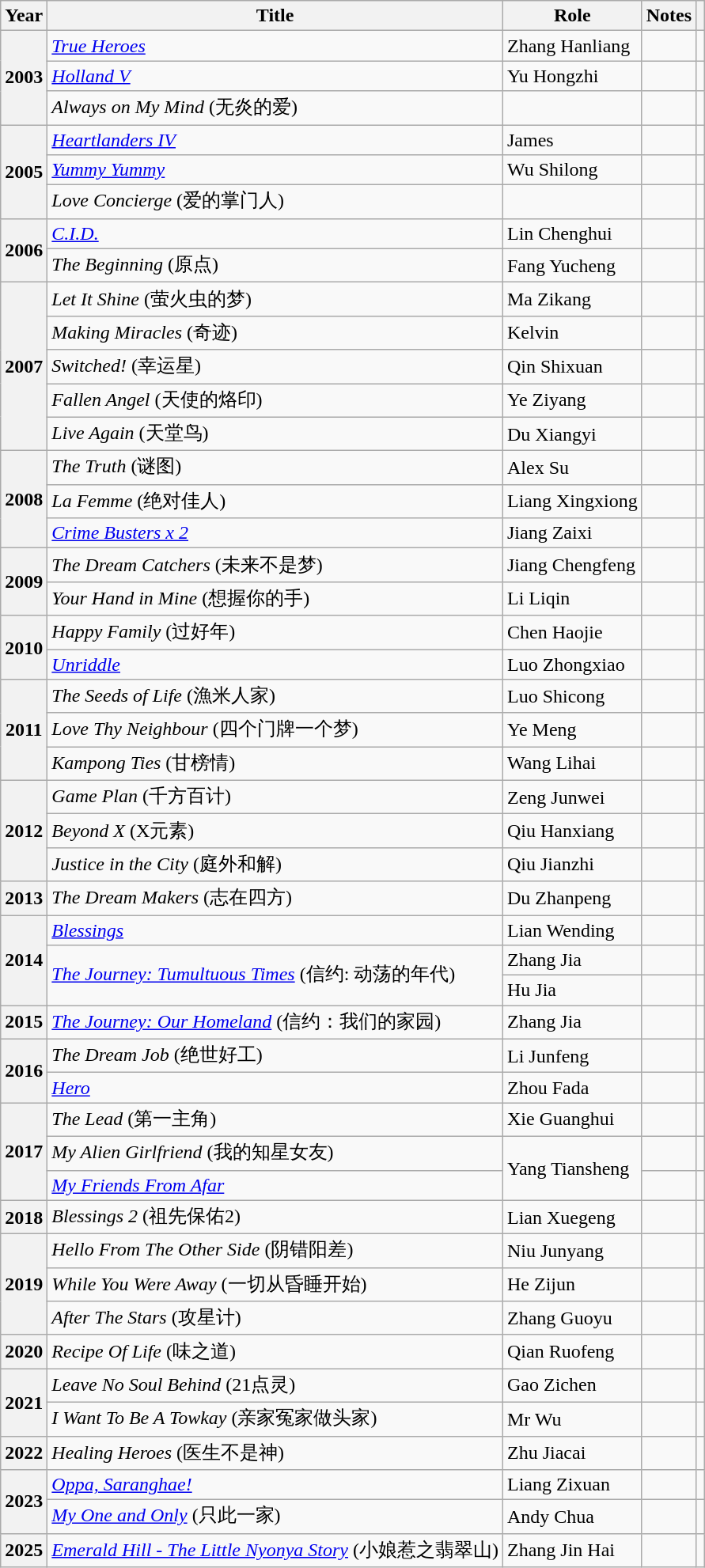<table class="wikitable sortable plainrowheaders">
<tr>
<th scope="col">Year</th>
<th scope="col">Title</th>
<th scope="col">Role</th>
<th scope="col" class="unsortable">Notes</th>
<th scope="col" class="unsortable"></th>
</tr>
<tr>
<th scope="row" rowspan="3">2003</th>
<td><em><a href='#'>True Heroes</a></em></td>
<td>Zhang Hanliang</td>
<td></td>
<td></td>
</tr>
<tr>
<td><em><a href='#'>Holland V</a></em></td>
<td>Yu Hongzhi</td>
<td></td>
<td></td>
</tr>
<tr>
<td><em>Always on My Mind</em> (无炎的爱)</td>
<td></td>
<td></td>
<td></td>
</tr>
<tr>
<th scope="row" rowspan="3">2005</th>
<td><em><a href='#'>Heartlanders IV</a></em></td>
<td>James</td>
<td></td>
<td></td>
</tr>
<tr>
<td><em><a href='#'>Yummy Yummy</a></em></td>
<td>Wu Shilong</td>
<td></td>
<td></td>
</tr>
<tr>
<td><em>Love Concierge</em> (爱的掌门人)</td>
<td></td>
<td></td>
<td></td>
</tr>
<tr>
<th scope="row" rowspan="2">2006</th>
<td><em><a href='#'>C.I.D.</a></em></td>
<td>Lin Chenghui</td>
<td></td>
<td></td>
</tr>
<tr>
<td><em>The Beginning</em> (原点)</td>
<td>Fang Yucheng</td>
<td></td>
<td></td>
</tr>
<tr>
<th scope="row" rowspan="5">2007</th>
<td><em>Let It Shine</em> (萤火虫的梦)</td>
<td>Ma Zikang</td>
<td></td>
<td></td>
</tr>
<tr>
<td><em>Making Miracles</em> (奇迹)</td>
<td>Kelvin</td>
<td></td>
<td></td>
</tr>
<tr>
<td><em>Switched!</em> (幸运星)</td>
<td>Qin Shixuan</td>
<td></td>
<td></td>
</tr>
<tr>
<td><em>Fallen Angel</em> (天使的烙印)</td>
<td>Ye Ziyang</td>
<td></td>
<td></td>
</tr>
<tr>
<td><em>Live Again</em>  (天堂鸟)</td>
<td>Du Xiangyi</td>
<td></td>
<td></td>
</tr>
<tr>
<th scope="row" rowspan="3">2008</th>
<td><em>The Truth</em>  (谜图)</td>
<td>Alex Su</td>
<td></td>
<td></td>
</tr>
<tr>
<td><em>La Femme</em> (绝对佳人)</td>
<td>Liang Xingxiong</td>
<td></td>
<td></td>
</tr>
<tr>
<td><em><a href='#'>Crime Busters x 2</a></em></td>
<td>Jiang Zaixi</td>
<td></td>
<td></td>
</tr>
<tr>
<th scope="row" rowspan="2">2009</th>
<td><em>The Dream Catchers</em>  (未来不是梦)</td>
<td>Jiang Chengfeng</td>
<td></td>
<td></td>
</tr>
<tr>
<td><em>Your Hand in Mine</em>  (想握你的手)</td>
<td>Li Liqin</td>
<td></td>
<td></td>
</tr>
<tr>
<th scope="row" rowspan="2">2010</th>
<td><em>Happy Family</em>  (过好年)</td>
<td>Chen Haojie</td>
<td></td>
<td></td>
</tr>
<tr>
<td><em><a href='#'>Unriddle</a></em></td>
<td>Luo Zhongxiao</td>
<td></td>
<td></td>
</tr>
<tr>
<th scope="row" rowspan="3">2011</th>
<td><em>The Seeds of Life</em>  (漁米人家)</td>
<td>Luo Shicong</td>
<td></td>
<td></td>
</tr>
<tr>
<td><em>Love Thy Neighbour</em>  (四个门牌一个梦)</td>
<td>Ye Meng</td>
<td></td>
<td></td>
</tr>
<tr>
<td><em>Kampong Ties</em>  (甘榜情)</td>
<td>Wang Lihai</td>
<td></td>
<td></td>
</tr>
<tr>
<th scope="row" rowspan="3">2012</th>
<td><em>Game Plan</em>  (千方百计)</td>
<td>Zeng Junwei</td>
<td></td>
<td></td>
</tr>
<tr>
<td><em>Beyond X</em>  (X元素)</td>
<td>Qiu Hanxiang</td>
<td></td>
<td></td>
</tr>
<tr>
<td><em>Justice in the City</em>  (庭外和解)</td>
<td>Qiu Jianzhi</td>
<td></td>
<td></td>
</tr>
<tr>
<th scope="row">2013</th>
<td><em>The Dream Makers</em>  (志在四方)</td>
<td>Du Zhanpeng</td>
<td></td>
<td></td>
</tr>
<tr>
<th scope="row" rowspan="3">2014</th>
<td><em><a href='#'>Blessings</a></em></td>
<td>Lian Wending</td>
<td></td>
<td></td>
</tr>
<tr>
<td rowspan="2"><em><a href='#'>The Journey: Tumultuous Times</a></em>  (信约: 动荡的年代)</td>
<td>Zhang Jia</td>
<td></td>
<td></td>
</tr>
<tr>
<td>Hu Jia</td>
<td></td>
<td></td>
</tr>
<tr>
<th scope="row">2015</th>
<td><em><a href='#'>The Journey: Our Homeland</a></em> (信约：我们的家园)</td>
<td>Zhang Jia</td>
<td></td>
<td></td>
</tr>
<tr>
<th scope="row" rowspan="2">2016</th>
<td><em>The Dream Job</em>  (绝世好工)</td>
<td>Li Junfeng</td>
<td></td>
<td></td>
</tr>
<tr>
<td><em><a href='#'>Hero</a></em></td>
<td>Zhou Fada</td>
<td></td>
<td></td>
</tr>
<tr>
<th scope="row" rowspan="3">2017</th>
<td><em>The Lead</em>  (第一主角)</td>
<td>Xie Guanghui</td>
<td></td>
<td></td>
</tr>
<tr>
<td><em>My Alien Girlfriend</em>  (我的知星女友)</td>
<td rowspan="2">Yang Tiansheng</td>
<td></td>
<td></td>
</tr>
<tr>
<td><em><a href='#'>My Friends From Afar</a></em></td>
<td></td>
<td></td>
</tr>
<tr>
<th scope="row">2018</th>
<td><em>Blessings 2</em>  (祖先保佑2)</td>
<td>Lian Xuegeng</td>
<td></td>
<td></td>
</tr>
<tr>
<th scope="row" rowspan="3">2019</th>
<td><em>Hello From The Other Side</em> (阴错阳差)</td>
<td>Niu Junyang</td>
<td></td>
<td></td>
</tr>
<tr>
<td><em>While You Were Away</em>  (一切从昏睡开始)</td>
<td>He Zijun</td>
<td></td>
<td></td>
</tr>
<tr>
<td><em>After The Stars</em>  (攻星计)</td>
<td>Zhang Guoyu</td>
<td></td>
<td></td>
</tr>
<tr>
<th scope="row">2020</th>
<td><em>Recipe Of Life</em>  (味之道)</td>
<td>Qian Ruofeng</td>
<td></td>
<td></td>
</tr>
<tr>
<th scope="row" rowspan="2">2021</th>
<td><em>Leave No Soul Behind</em>  (21点灵)</td>
<td>Gao Zichen</td>
<td></td>
<td></td>
</tr>
<tr>
<td><em>I Want To Be A Towkay</em>  (亲家冤家做头家)</td>
<td>Mr Wu</td>
<td></td>
<td></td>
</tr>
<tr>
<th scope="row">2022</th>
<td><em>Healing Heroes</em>  (医生不是神)</td>
<td>Zhu Jiacai</td>
<td></td>
<td></td>
</tr>
<tr>
<th scope="row" rowspan="2">2023</th>
<td><em><a href='#'>Oppa, Saranghae!</a></em></td>
<td>Liang Zixuan</td>
<td></td>
<td></td>
</tr>
<tr>
<td><em><a href='#'>My One and Only</a></em> (只此一家)</td>
<td>Andy Chua</td>
<td></td>
<td></td>
</tr>
<tr>
<th scope="row">2025</th>
<td><em><a href='#'>Emerald Hill - The Little Nyonya Story</a></em>  (小娘惹之翡翠山)</td>
<td>Zhang Jin Hai</td>
<td></td>
<td style="text-align:center"></td>
</tr>
</table>
